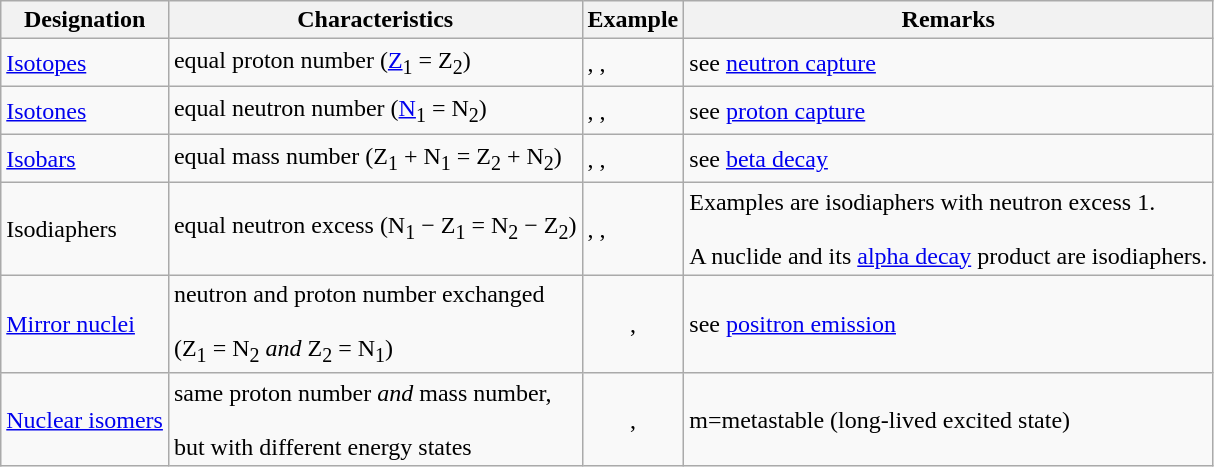<table class="wikitable" style="float:left; margin:0em 0em 0em 1em;">
<tr>
<th>Designation</th>
<th>Characteristics</th>
<th>Example</th>
<th>Remarks</th>
</tr>
<tr style="height:2em;">
<td><a href='#'>Isotopes</a></td>
<td>equal proton number (<a href='#'>Z</a><sub>1</sub> = Z<sub>2</sub>)</td>
<td>, , </td>
<td>see <a href='#'>neutron capture</a></td>
</tr>
<tr style="height:2em;">
<td><a href='#'>Isotones</a></td>
<td>equal neutron number (<a href='#'>N</a><sub>1</sub> = N<sub>2</sub>)</td>
<td>, , </td>
<td>see <a href='#'>proton capture</a></td>
</tr>
<tr style="height:2em;">
<td><a href='#'>Isobars</a></td>
<td>equal mass number (Z<sub>1</sub> + N<sub>1</sub> = Z<sub>2</sub> + N<sub>2</sub>)</td>
<td>, , </td>
<td>see <a href='#'>beta decay</a></td>
</tr>
<tr style="height:2em;">
<td>Isodiaphers</td>
<td>equal neutron excess (N<sub>1</sub> − Z<sub>1</sub> = N<sub>2</sub> − Z<sub>2</sub>)</td>
<td>, , </td>
<td>Examples are isodiaphers with neutron excess 1.<br><br>A nuclide and its <a href='#'>alpha decay</a> product are isodiaphers.</td>
</tr>
<tr style="height:2em;">
<td><a href='#'>Mirror nuclei</a></td>
<td>neutron and proton number exchanged<br><br>(Z<sub>1</sub> = N<sub>2</sub> <em>and</em> Z<sub>2</sub> = N<sub>1</sub>)</td>
<td style="text-align: center;">, </td>
<td>see <a href='#'>positron emission</a></td>
</tr>
<tr style="height:2em;">
<td><a href='#'>Nuclear isomers</a></td>
<td>same proton number <em>and</em> mass number,<br><br>but with different energy states</td>
<td style="text-align: center;">, </td>
<td>m=metastable (long-lived excited state)</td>
</tr>
</table>
